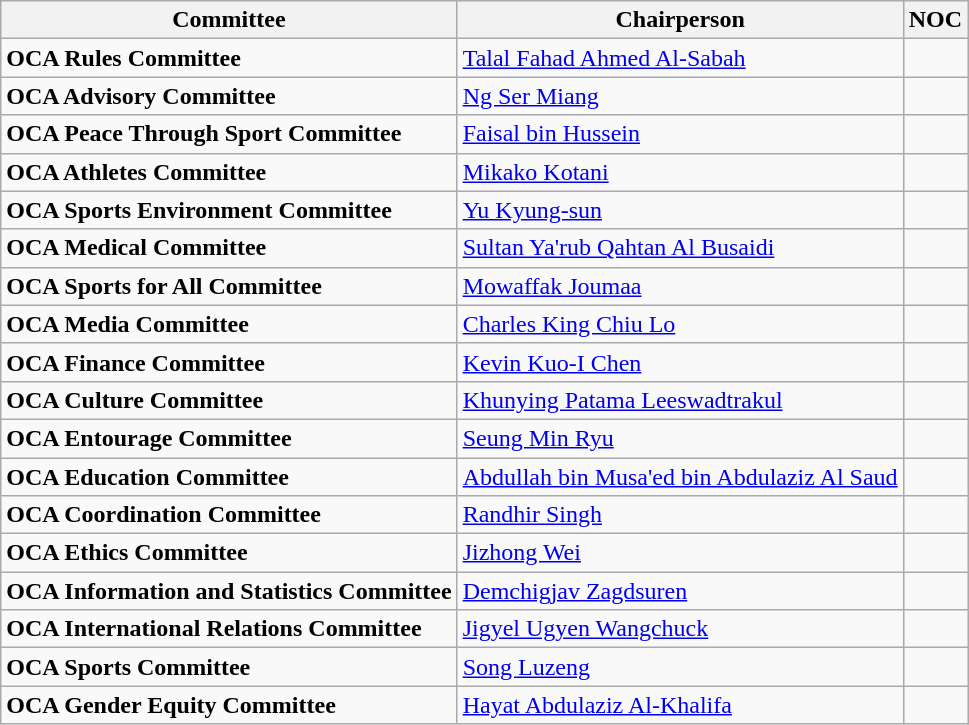<table class="wikitable">
<tr>
<th>Committee</th>
<th>Chairperson</th>
<th>NOC</th>
</tr>
<tr>
<td><strong>OCA Rules Committee</strong></td>
<td><a href='#'>Talal Fahad Ahmed Al-Sabah</a></td>
<td></td>
</tr>
<tr>
<td><strong>OCA Advisory Committee</strong></td>
<td><a href='#'>Ng Ser Miang</a></td>
<td></td>
</tr>
<tr>
<td><strong>OCA Peace Through Sport Committee</strong></td>
<td><a href='#'>Faisal bin Hussein</a></td>
<td></td>
</tr>
<tr>
<td><strong>OCA Athletes Committee</strong></td>
<td><a href='#'>Mikako Kotani</a></td>
<td></td>
</tr>
<tr>
<td><strong>OCA Sports Environment Committee</strong></td>
<td><a href='#'>Yu Kyung-sun</a></td>
<td></td>
</tr>
<tr>
<td><strong>OCA Medical Committee</strong></td>
<td><a href='#'>Sultan Ya'rub Qahtan Al Busaidi</a></td>
<td></td>
</tr>
<tr>
<td><strong>OCA Sports for All Committee</strong></td>
<td><a href='#'>Mowaffak Joumaa</a></td>
<td></td>
</tr>
<tr>
<td><strong>OCA Media Committee</strong></td>
<td><a href='#'>Charles King Chiu Lo</a></td>
<td></td>
</tr>
<tr>
<td><strong>OCA Finance Committee</strong></td>
<td><a href='#'>Kevin Kuo-I Chen</a></td>
<td></td>
</tr>
<tr>
<td><strong>OCA Culture Committee</strong></td>
<td><a href='#'>Khunying Patama Leeswadtrakul</a></td>
<td></td>
</tr>
<tr>
<td><strong>OCA Entourage Committee</strong></td>
<td><a href='#'>Seung Min Ryu</a></td>
<td></td>
</tr>
<tr>
<td><strong>OCA Education Committee</strong></td>
<td><a href='#'>Abdullah bin Musa'ed bin Abdulaziz Al Saud</a></td>
<td></td>
</tr>
<tr>
<td><strong>OCA Coordination Committee</strong></td>
<td><a href='#'>Randhir Singh</a></td>
<td></td>
</tr>
<tr>
<td><strong>OCA Ethics Committee</strong></td>
<td><a href='#'>Jizhong Wei</a></td>
<td></td>
</tr>
<tr>
<td><strong>OCA Information and Statistics Committee</strong></td>
<td><a href='#'>Demchigjav Zagdsuren</a></td>
<td></td>
</tr>
<tr>
<td><strong>OCA International Relations Committee</strong></td>
<td><a href='#'>Jigyel Ugyen Wangchuck</a></td>
<td></td>
</tr>
<tr>
<td><strong>OCA Sports Committee</strong></td>
<td><a href='#'>Song Luzeng</a></td>
<td></td>
</tr>
<tr>
<td><strong>OCA Gender Equity Committee</strong></td>
<td><a href='#'>Hayat Abdulaziz Al-Khalifa</a></td>
<td></td>
</tr>
</table>
